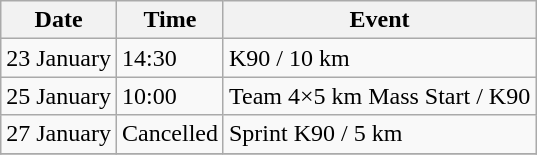<table class="wikitable">
<tr>
<th>Date</th>
<th>Time</th>
<th>Event</th>
</tr>
<tr>
<td>23 January</td>
<td>14:30</td>
<td>K90 / 10 km</td>
</tr>
<tr>
<td>25 January</td>
<td>10:00</td>
<td>Team 4×5 km Mass Start / K90</td>
</tr>
<tr>
<td>27 January</td>
<td>Cancelled</td>
<td>Sprint K90 / 5 km</td>
</tr>
<tr>
</tr>
</table>
